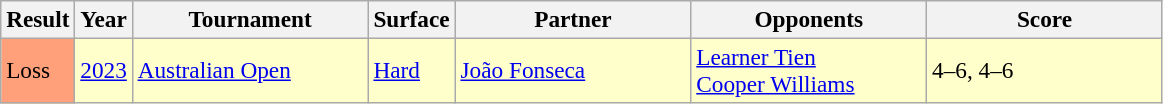<table class="wikitable" style=font-size:97%>
<tr>
<th>Result</th>
<th>Year</th>
<th width=150>Tournament</th>
<th>Surface</th>
<th width=150>Partner</th>
<th width=150>Opponents</th>
<th width=150>Score</th>
</tr>
<tr style="background:#ffc;">
<td bgcolor=ffa07a>Loss</td>
<td><a href='#'>2023</a></td>
<td><a href='#'>Australian Open</a></td>
<td><a href='#'>Hard</a></td>
<td> <a href='#'>João Fonseca</a></td>
<td> <a href='#'>Learner Tien</a><br> <a href='#'>Cooper Williams</a></td>
<td>4–6, 4–6</td>
</tr>
</table>
